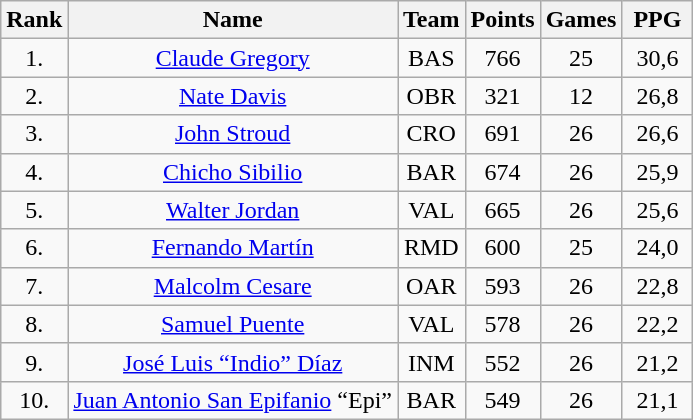<table class="wikitable" style="text-align: center;">
<tr>
<th>Rank</th>
<th>Name</th>
<th>Team</th>
<th>Points</th>
<th>Games</th>
<th width=40>PPG</th>
</tr>
<tr>
<td>1.</td>
<td><a href='#'>Claude Gregory</a></td>
<td>BAS</td>
<td>766</td>
<td>25</td>
<td>30,6</td>
</tr>
<tr>
<td>2.</td>
<td><a href='#'>Nate Davis</a></td>
<td>OBR</td>
<td>321</td>
<td>12</td>
<td>26,8</td>
</tr>
<tr>
<td>3.</td>
<td><a href='#'>John Stroud</a></td>
<td>CRO</td>
<td>691</td>
<td>26</td>
<td>26,6</td>
</tr>
<tr>
<td>4.</td>
<td><a href='#'>Chicho Sibilio</a></td>
<td>BAR</td>
<td>674</td>
<td>26</td>
<td>25,9</td>
</tr>
<tr>
<td>5.</td>
<td><a href='#'>Walter Jordan</a></td>
<td>VAL</td>
<td>665</td>
<td>26</td>
<td>25,6</td>
</tr>
<tr>
<td>6.</td>
<td><a href='#'>Fernando Martín</a></td>
<td>RMD</td>
<td>600</td>
<td>25</td>
<td>24,0</td>
</tr>
<tr>
<td>7.</td>
<td><a href='#'>Malcolm Cesare</a></td>
<td>OAR</td>
<td>593</td>
<td>26</td>
<td>22,8</td>
</tr>
<tr>
<td>8.</td>
<td><a href='#'>Samuel Puente</a></td>
<td>VAL</td>
<td>578</td>
<td>26</td>
<td>22,2</td>
</tr>
<tr>
<td>9.</td>
<td><a href='#'>José Luis “Indio” Díaz</a></td>
<td>INM</td>
<td>552</td>
<td>26</td>
<td>21,2</td>
</tr>
<tr>
<td>10.</td>
<td><a href='#'>Juan Antonio San Epifanio</a> “Epi”</td>
<td>BAR</td>
<td>549</td>
<td>26</td>
<td>21,1</td>
</tr>
</table>
